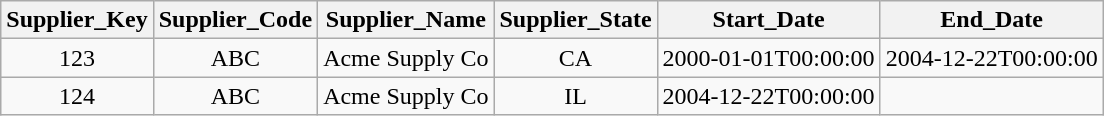<table class="wikitable" style="text-align:center">
<tr>
<th>Supplier_Key</th>
<th>Supplier_Code</th>
<th>Supplier_Name</th>
<th>Supplier_State</th>
<th>Start_Date</th>
<th>End_Date</th>
</tr>
<tr>
<td>123</td>
<td>ABC</td>
<td>Acme Supply Co</td>
<td>CA</td>
<td>2000-01-01T00:00:00</td>
<td>2004-12-22T00:00:00</td>
</tr>
<tr>
<td>124</td>
<td>ABC</td>
<td>Acme Supply Co</td>
<td>IL</td>
<td>2004-12-22T00:00:00</td>
<td></td>
</tr>
</table>
